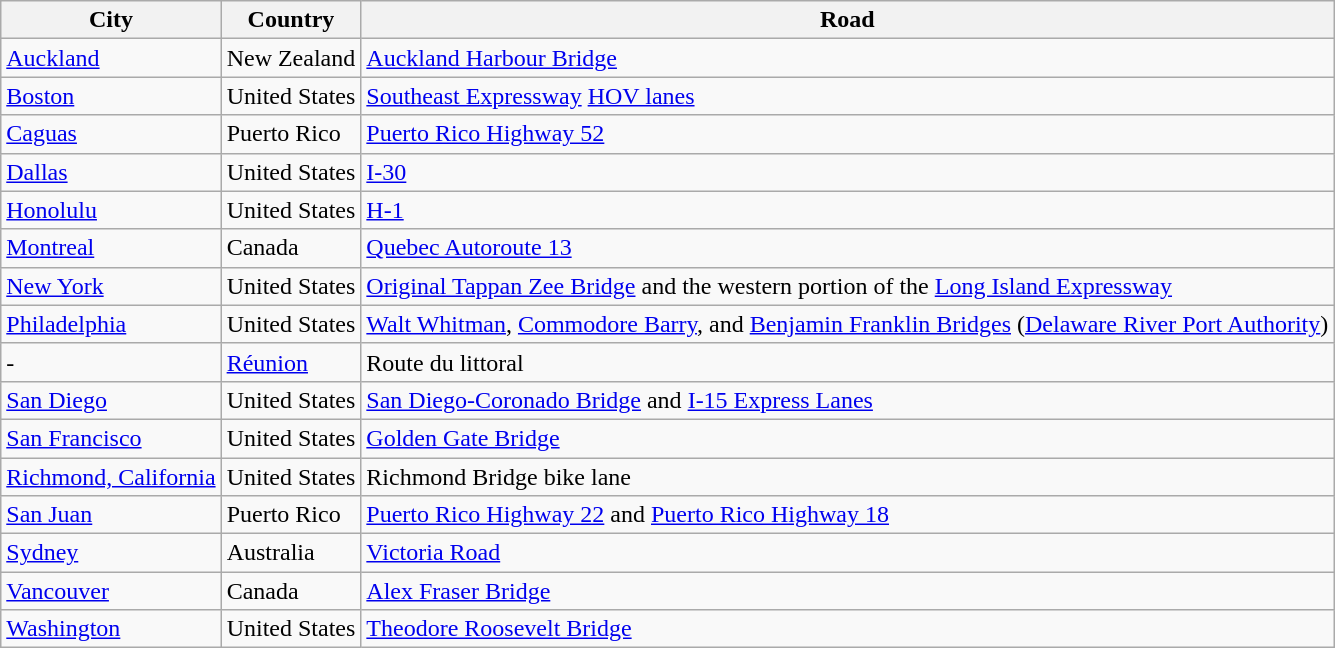<table class="wikitable sortable">
<tr>
<th>City</th>
<th>Country</th>
<th>Road</th>
</tr>
<tr>
<td><a href='#'>Auckland</a></td>
<td>New Zealand</td>
<td><a href='#'>Auckland Harbour Bridge</a></td>
</tr>
<tr>
<td><a href='#'>Boston</a></td>
<td>United States</td>
<td><a href='#'>Southeast Expressway</a> <a href='#'>HOV lanes</a></td>
</tr>
<tr>
<td><a href='#'>Caguas</a></td>
<td>Puerto Rico</td>
<td><a href='#'>Puerto Rico Highway 52</a></td>
</tr>
<tr>
<td><a href='#'>Dallas</a></td>
<td>United States</td>
<td><a href='#'>I-30</a></td>
</tr>
<tr>
<td><a href='#'>Honolulu</a></td>
<td>United States</td>
<td><a href='#'>H-1</a></td>
</tr>
<tr>
<td><a href='#'>Montreal</a></td>
<td>Canada</td>
<td><a href='#'>Quebec Autoroute 13</a></td>
</tr>
<tr>
<td><a href='#'>New York</a></td>
<td>United States</td>
<td><a href='#'>Original Tappan Zee Bridge</a> and the western portion of the <a href='#'>Long Island Expressway</a></td>
</tr>
<tr>
<td><a href='#'>Philadelphia</a></td>
<td>United States</td>
<td><a href='#'>Walt Whitman</a>, <a href='#'>Commodore Barry</a>, and <a href='#'>Benjamin Franklin Bridges</a> (<a href='#'>Delaware River Port Authority</a>)</td>
</tr>
<tr>
<td>-</td>
<td><a href='#'>Réunion</a></td>
<td>Route du littoral</td>
</tr>
<tr>
<td><a href='#'>San Diego</a></td>
<td>United States</td>
<td><a href='#'>San Diego-Coronado Bridge</a> and <a href='#'>I-15 Express Lanes</a></td>
</tr>
<tr>
<td><a href='#'>San Francisco</a></td>
<td>United States</td>
<td><a href='#'>Golden Gate Bridge</a></td>
</tr>
<tr>
<td><a href='#'>Richmond, California</a></td>
<td>United States</td>
<td>Richmond Bridge bike lane</td>
</tr>
<tr>
<td><a href='#'>San Juan</a></td>
<td>Puerto Rico</td>
<td><a href='#'>Puerto Rico Highway 22</a> and <a href='#'>Puerto Rico Highway 18</a></td>
</tr>
<tr>
<td><a href='#'>Sydney</a></td>
<td>Australia</td>
<td><a href='#'>Victoria Road</a></td>
</tr>
<tr>
<td><a href='#'>Vancouver</a></td>
<td>Canada</td>
<td><a href='#'>Alex Fraser Bridge</a></td>
</tr>
<tr>
<td><a href='#'>Washington</a></td>
<td>United States</td>
<td><a href='#'>Theodore Roosevelt Bridge</a></td>
</tr>
</table>
